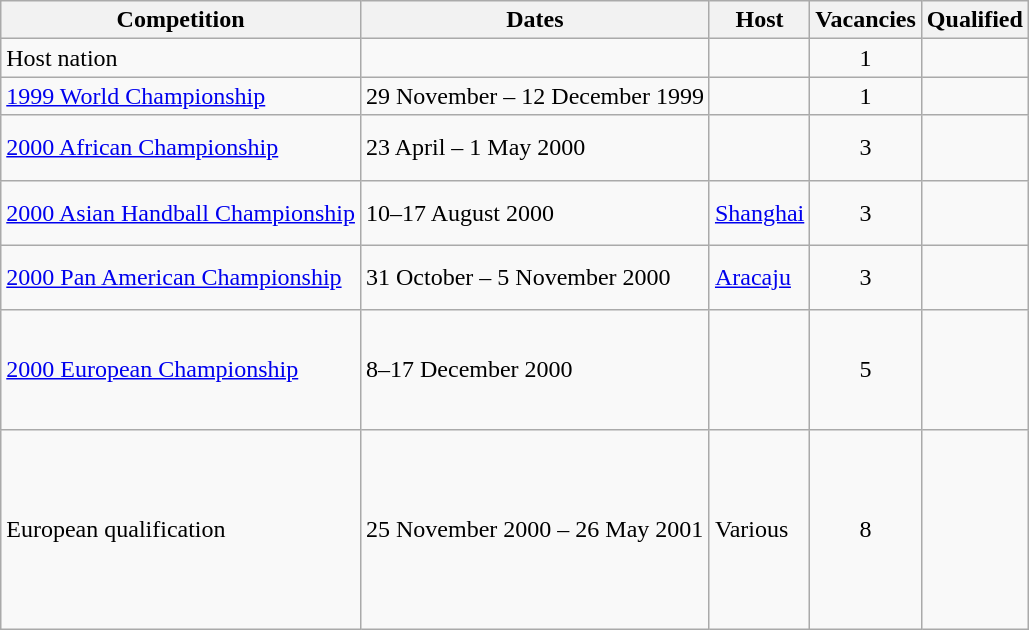<table class="wikitable">
<tr>
<th>Competition</th>
<th>Dates</th>
<th>Host</th>
<th>Vacancies</th>
<th>Qualified</th>
</tr>
<tr>
<td>Host nation</td>
<td></td>
<td></td>
<td style="text-align: center;">1</td>
<td></td>
</tr>
<tr>
<td><a href='#'>1999 World Championship</a></td>
<td>29 November – 12 December 1999</td>
<td><br></td>
<td style="text-align: center;">1</td>
<td></td>
</tr>
<tr>
<td><a href='#'>2000 African Championship</a></td>
<td>23 April – 1 May 2000</td>
<td></td>
<td style="text-align: center;">3</td>
<td><br><br></td>
</tr>
<tr>
<td><a href='#'>2000 Asian Handball Championship</a></td>
<td>10–17 August 2000</td>
<td> <a href='#'>Shanghai</a></td>
<td style="text-align: center;">3</td>
<td><br><br></td>
</tr>
<tr>
<td><a href='#'>2000 Pan American Championship</a></td>
<td>31 October – 5 November 2000</td>
<td> <a href='#'>Aracaju</a></td>
<td style="text-align: center;">3</td>
<td><br><br></td>
</tr>
<tr>
<td><a href='#'>2000 European Championship</a></td>
<td>8–17 December 2000</td>
<td></td>
<td style="text-align: center;">5</td>
<td><br><br><br><br></td>
</tr>
<tr>
<td>European qualification</td>
<td>25 November 2000 – 26 May 2001</td>
<td>Various</td>
<td style="text-align: center;">8</td>
<td><br><br><br><br><br><br><br></td>
</tr>
</table>
